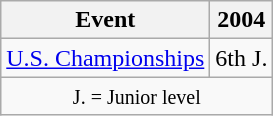<table class="wikitable" style="text-align:center">
<tr>
<th>Event</th>
<th>2004</th>
</tr>
<tr>
<td align=left><a href='#'>U.S. Championships</a></td>
<td>6th J.</td>
</tr>
<tr>
<td colspan="2" style="text-align:center;"><small> J. = Junior level </small></td>
</tr>
</table>
